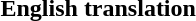<table>
<tr>
<th>English translation</th>
</tr>
<tr>
<td><br></td>
</tr>
</table>
